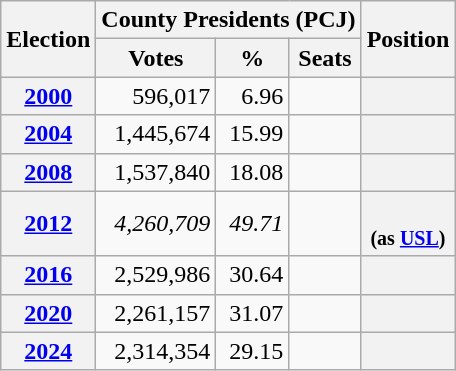<table class="wikitable" style="text-align: right;">
<tr>
<th rowspan="2">Election</th>
<th colspan="3">County Presidents (PCJ)</th>
<th rowspan="2">Position</th>
</tr>
<tr>
<th>Votes</th>
<th>%</th>
<th>Seats</th>
</tr>
<tr>
<th><a href='#'>2000</a></th>
<td>596,017</td>
<td>6.96</td>
<td></td>
<th style="text-align: center;"></th>
</tr>
<tr>
<th><a href='#'>2004</a></th>
<td>1,445,674</td>
<td>15.99</td>
<td></td>
<th style="text-align: center;"></th>
</tr>
<tr>
<th><a href='#'>2008</a></th>
<td>1,537,840</td>
<td>18.08</td>
<td></td>
<th style="text-align: center;"></th>
</tr>
<tr>
<th><a href='#'>2012</a></th>
<td><em>4,260,709</em></td>
<td><em>49.71</em></td>
<td></td>
<th style="text-align: center;"> <br><small>(as <a href='#'>USL</a>)</small></th>
</tr>
<tr>
<th><a href='#'>2016</a></th>
<td>2,529,986</td>
<td>30.64</td>
<td></td>
<th style="text-align: center;"></th>
</tr>
<tr>
<th><a href='#'>2020</a></th>
<td>2,261,157</td>
<td>31.07</td>
<td></td>
<th style="text-align: center;"></th>
</tr>
<tr>
<th><a href='#'>2024</a></th>
<td>2,314,354</td>
<td>29.15</td>
<td></td>
<th style="text-align: center;"></th>
</tr>
</table>
